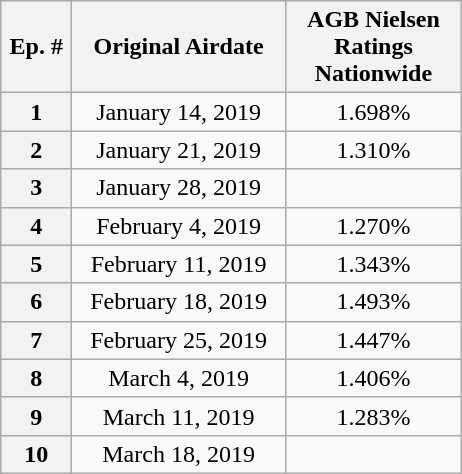<table class="wikitable" style="text-align:center">
<tr>
<th rowspan="1" style="width:40px">Ep. #</th>
<th style="width:135px">Original Airdate</th>
<th width="110">AGB Nielsen Ratings Nationwide</th>
</tr>
<tr>
<th>1</th>
<td>January 14, 2019</td>
<td>1.698%</td>
</tr>
<tr>
<th>2</th>
<td>January 21, 2019</td>
<td>1.310%</td>
</tr>
<tr>
<th>3</th>
<td>January 28, 2019</td>
<td></td>
</tr>
<tr>
<th>4</th>
<td>February 4, 2019</td>
<td>1.270%</td>
</tr>
<tr>
<th>5</th>
<td>February 11, 2019</td>
<td>1.343%</td>
</tr>
<tr>
<th>6</th>
<td>February 18, 2019</td>
<td>1.493%</td>
</tr>
<tr>
<th>7</th>
<td>February 25, 2019</td>
<td>1.447%</td>
</tr>
<tr>
<th>8</th>
<td>March 4, 2019</td>
<td>1.406%</td>
</tr>
<tr>
<th>9</th>
<td>March 11, 2019</td>
<td>1.283%</td>
</tr>
<tr>
<th>10</th>
<td>March 18, 2019</td>
<td></td>
</tr>
</table>
